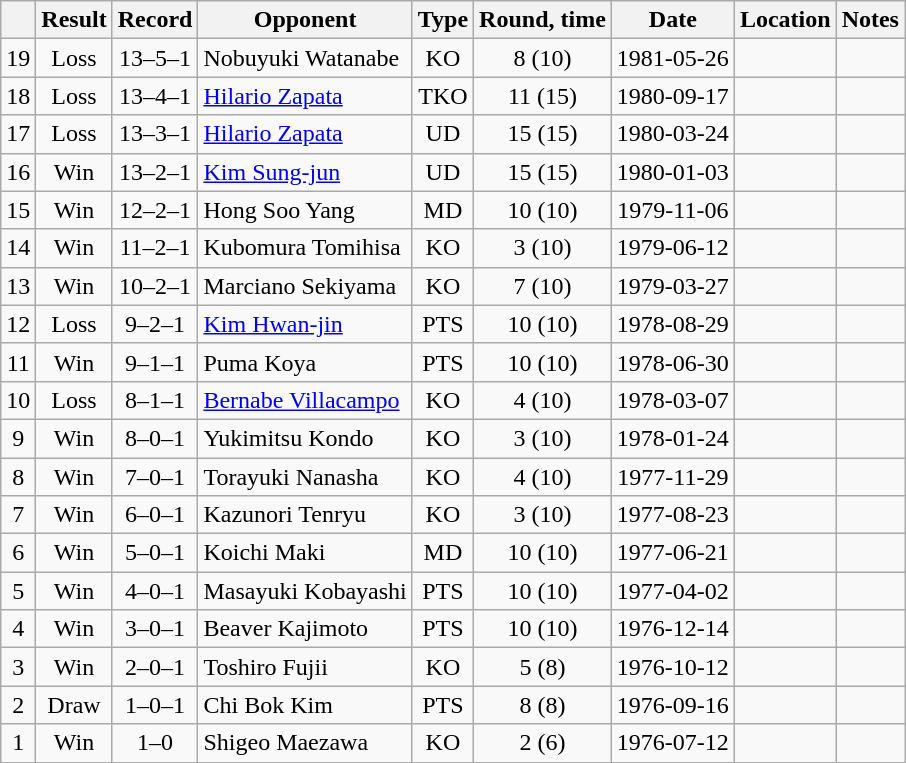<table class=wikitable style=text-align:center>
<tr>
<th></th>
<th>Result</th>
<th>Record</th>
<th>Opponent</th>
<th>Type</th>
<th>Round, time</th>
<th>Date</th>
<th>Location</th>
<th>Notes</th>
</tr>
<tr>
<td>19</td>
<td>Loss</td>
<td>13–5–1</td>
<td align=left>Nobuyuki Watanabe</td>
<td>KO</td>
<td>8 (10)</td>
<td>1981-05-26</td>
<td align=left></td>
<td align=left></td>
</tr>
<tr>
<td>18</td>
<td>Loss</td>
<td>13–4–1</td>
<td align=left><a href='#'>Hilario Zapata</a></td>
<td>TKO</td>
<td>11 (15)</td>
<td>1980-09-17</td>
<td align=left></td>
<td align=left></td>
</tr>
<tr>
<td>17</td>
<td>Loss</td>
<td>13–3–1</td>
<td align=left><a href='#'>Hilario Zapata</a></td>
<td>UD</td>
<td>15 (15)</td>
<td>1980-03-24</td>
<td align=left></td>
<td align=left></td>
</tr>
<tr>
<td>16</td>
<td>Win</td>
<td>13–2–1</td>
<td align=left><a href='#'>Kim Sung-jun</a></td>
<td>UD</td>
<td>15 (15)</td>
<td>1980-01-03</td>
<td align=left></td>
<td align=left></td>
</tr>
<tr>
<td>15</td>
<td>Win</td>
<td>12–2–1</td>
<td align=left>Hong Soo Yang</td>
<td>MD</td>
<td>10 (10)</td>
<td>1979-11-06</td>
<td align=left></td>
<td align=left></td>
</tr>
<tr>
<td>14</td>
<td>Win</td>
<td>11–2–1</td>
<td align=left>Kubomura Tomihisa</td>
<td>KO</td>
<td>3 (10)</td>
<td>1979-06-12</td>
<td align=left></td>
<td align=left></td>
</tr>
<tr>
<td>13</td>
<td>Win</td>
<td>10–2–1</td>
<td align=left>Marciano Sekiyama</td>
<td>KO</td>
<td>7 (10)</td>
<td>1979-03-27</td>
<td align=left></td>
<td align=left></td>
</tr>
<tr>
<td>12</td>
<td>Loss</td>
<td>9–2–1</td>
<td align=left><a href='#'>Kim Hwan-jin</a></td>
<td>PTS</td>
<td>10 (10)</td>
<td>1978-08-29</td>
<td align=left></td>
<td align=left></td>
</tr>
<tr>
<td>11</td>
<td>Win</td>
<td>9–1–1</td>
<td align=left>Puma Koya</td>
<td>PTS</td>
<td>10 (10)</td>
<td>1978-06-30</td>
<td align=left></td>
<td align=left></td>
</tr>
<tr>
<td>10</td>
<td>Loss</td>
<td>8–1–1</td>
<td align=left><a href='#'>Bernabe Villacampo</a></td>
<td>KO</td>
<td>4 (10)</td>
<td>1978-03-07</td>
<td align=left></td>
<td align=left></td>
</tr>
<tr>
<td>9</td>
<td>Win</td>
<td>8–0–1</td>
<td align=left>Yukimitsu Kondo</td>
<td>KO</td>
<td>3 (10)</td>
<td>1978-01-24</td>
<td align=left></td>
<td align=left></td>
</tr>
<tr>
<td>8</td>
<td>Win</td>
<td>7–0–1</td>
<td align=left>Torayuki Nanasha</td>
<td>KO</td>
<td>4 (10)</td>
<td>1977-11-29</td>
<td align=left></td>
<td align=left></td>
</tr>
<tr>
<td>7</td>
<td>Win</td>
<td>6–0–1</td>
<td align=left>Kazunori Tenryu</td>
<td>KO</td>
<td>3 (10)</td>
<td>1977-08-23</td>
<td align=left></td>
<td align=left></td>
</tr>
<tr>
<td>6</td>
<td>Win</td>
<td>5–0–1</td>
<td align=left>Koichi Maki</td>
<td>MD</td>
<td>10 (10)</td>
<td>1977-06-21</td>
<td align=left></td>
<td align=left></td>
</tr>
<tr>
<td>5</td>
<td>Win</td>
<td>4–0–1</td>
<td align=left>Masayuki Kobayashi</td>
<td>PTS</td>
<td>10 (10)</td>
<td>1977-04-02</td>
<td align=left></td>
<td align=left></td>
</tr>
<tr>
<td>4</td>
<td>Win</td>
<td>3–0–1</td>
<td align=left>Beaver Kajimoto</td>
<td>PTS</td>
<td>10 (10)</td>
<td>1976-12-14</td>
<td align=left></td>
<td align=left></td>
</tr>
<tr>
<td>3</td>
<td>Win</td>
<td>2–0–1</td>
<td align=left>Toshiro Fujii</td>
<td>KO</td>
<td>5 (8)</td>
<td>1976-10-12</td>
<td align=left></td>
<td align=left></td>
</tr>
<tr>
<td>2</td>
<td>Draw</td>
<td>1–0–1</td>
<td align=left>Chi Bok Kim</td>
<td>PTS</td>
<td>8 (8)</td>
<td>1976-09-16</td>
<td align=left></td>
<td align=left></td>
</tr>
<tr>
<td>1</td>
<td>Win</td>
<td>1–0</td>
<td align=left>Shigeo Maezawa</td>
<td>KO</td>
<td>2 (6)</td>
<td>1976-07-12</td>
<td align=left></td>
<td align=left></td>
</tr>
</table>
